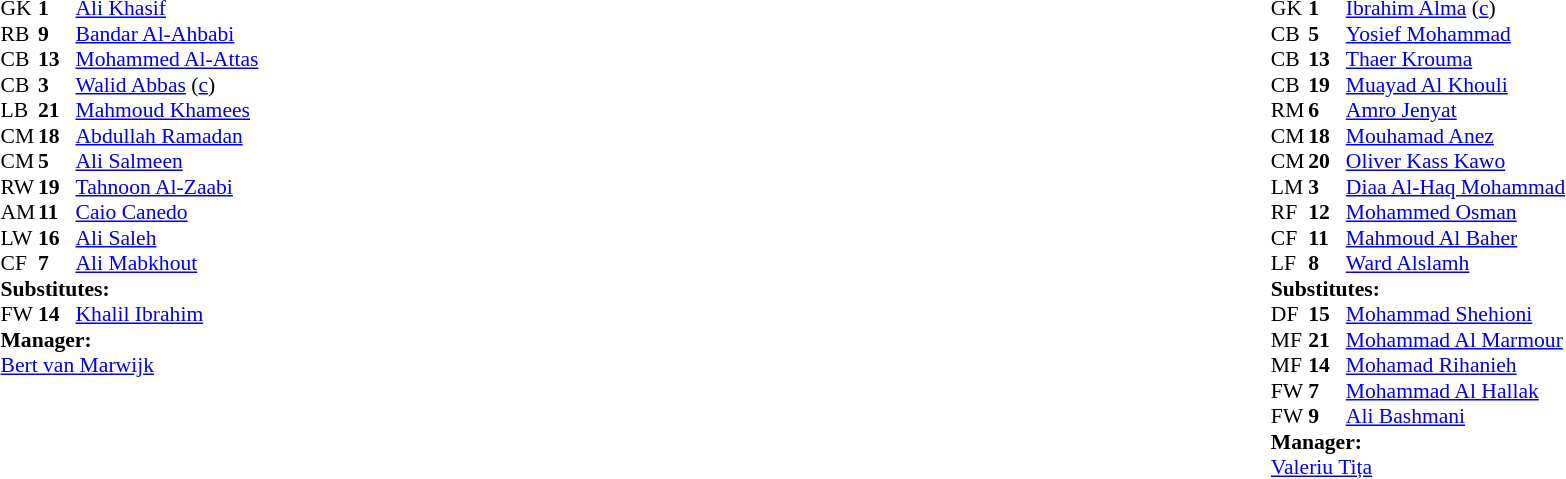<table width="100%">
<tr>
<td valign="top" width="40%"><br><table style="font-size:90%" cellspacing="0" cellpadding="0">
<tr>
<th width=25></th>
<th width=25></th>
</tr>
<tr>
<td>GK</td>
<td><strong>1</strong></td>
<td><a href='#'>Ali Khasif</a></td>
</tr>
<tr>
<td>RB</td>
<td><strong>9</strong></td>
<td><a href='#'>Bandar Al-Ahbabi</a></td>
</tr>
<tr>
<td>CB</td>
<td><strong>13</strong></td>
<td><a href='#'>Mohammed Al-Attas</a></td>
</tr>
<tr>
<td>CB</td>
<td><strong>3</strong></td>
<td><a href='#'>Walid Abbas</a> (<a href='#'>c</a>)</td>
</tr>
<tr>
<td>LB</td>
<td><strong>21</strong></td>
<td><a href='#'>Mahmoud Khamees</a></td>
<td></td>
</tr>
<tr>
<td>CM</td>
<td><strong>18</strong></td>
<td><a href='#'>Abdullah Ramadan</a></td>
<td></td>
<td></td>
</tr>
<tr>
<td>CM</td>
<td><strong>5</strong></td>
<td><a href='#'>Ali Salmeen</a></td>
</tr>
<tr>
<td>RW</td>
<td><strong>19</strong></td>
<td><a href='#'>Tahnoon Al-Zaabi</a></td>
</tr>
<tr>
<td>AM</td>
<td><strong>11</strong></td>
<td><a href='#'>Caio Canedo</a></td>
</tr>
<tr>
<td>LW</td>
<td><strong>16</strong></td>
<td><a href='#'>Ali Saleh</a></td>
</tr>
<tr>
<td>CF</td>
<td><strong>7</strong></td>
<td><a href='#'>Ali Mabkhout</a></td>
</tr>
<tr>
<td colspan=3><strong>Substitutes:</strong></td>
</tr>
<tr>
<td>FW</td>
<td><strong>14</strong></td>
<td><a href='#'>Khalil Ibrahim</a></td>
<td></td>
<td></td>
</tr>
<tr>
<td colspan=3><strong>Manager:</strong></td>
</tr>
<tr>
<td colspan=3> <a href='#'>Bert van Marwijk</a></td>
</tr>
</table>
</td>
<td valign="top"></td>
<td valign="top" width="50%"><br><table style="font-size:90%; margin:auto" cellspacing="0" cellpadding="0">
<tr>
<th width=25></th>
<th width=25></th>
</tr>
<tr>
<td>GK</td>
<td><strong>1</strong></td>
<td><a href='#'>Ibrahim Alma</a> (<a href='#'>c</a>)</td>
</tr>
<tr>
<td>CB</td>
<td><strong>5</strong></td>
<td><a href='#'>Yosief Mohammad</a></td>
<td></td>
<td></td>
</tr>
<tr>
<td>CB</td>
<td><strong>13</strong></td>
<td><a href='#'>Thaer Krouma</a></td>
</tr>
<tr>
<td>CB</td>
<td><strong>19</strong></td>
<td><a href='#'>Muayad Al Khouli</a></td>
</tr>
<tr>
<td>RM</td>
<td><strong>6</strong></td>
<td><a href='#'>Amro Jenyat</a></td>
</tr>
<tr>
<td>CM</td>
<td><strong>18</strong></td>
<td><a href='#'>Mouhamad Anez</a></td>
<td></td>
<td></td>
</tr>
<tr>
<td>CM</td>
<td><strong>20</strong></td>
<td><a href='#'>Oliver Kass Kawo</a></td>
<td></td>
<td></td>
</tr>
<tr>
<td>LM</td>
<td><strong>3</strong></td>
<td><a href='#'>Diaa Al-Haq Mohammad</a></td>
<td></td>
<td></td>
</tr>
<tr>
<td>RF</td>
<td><strong>12</strong></td>
<td><a href='#'>Mohammed Osman</a></td>
</tr>
<tr>
<td>CF</td>
<td><strong>11</strong></td>
<td><a href='#'>Mahmoud Al Baher</a></td>
</tr>
<tr>
<td>LF</td>
<td><strong>8</strong></td>
<td><a href='#'>Ward Alslamh</a></td>
<td></td>
<td></td>
</tr>
<tr>
<td colspan=3><strong>Substitutes:</strong></td>
</tr>
<tr>
<td>DF</td>
<td><strong>15</strong></td>
<td><a href='#'>Mohammad Shehioni</a></td>
<td></td>
<td></td>
</tr>
<tr>
<td>MF</td>
<td><strong>21</strong></td>
<td><a href='#'>Mohammad Al Marmour</a></td>
<td></td>
<td></td>
</tr>
<tr>
<td>MF</td>
<td><strong>14</strong></td>
<td><a href='#'>Mohamad Rihanieh</a></td>
<td></td>
<td></td>
</tr>
<tr>
<td>FW</td>
<td><strong>7</strong></td>
<td><a href='#'>Mohammad Al Hallak</a></td>
<td></td>
<td></td>
</tr>
<tr>
<td>FW</td>
<td><strong>9</strong></td>
<td><a href='#'>Ali Bashmani</a></td>
<td></td>
<td></td>
</tr>
<tr>
<td colspan=3><strong>Manager:</strong></td>
</tr>
<tr>
<td colspan=3> <a href='#'>Valeriu Tița</a></td>
</tr>
</table>
</td>
</tr>
</table>
